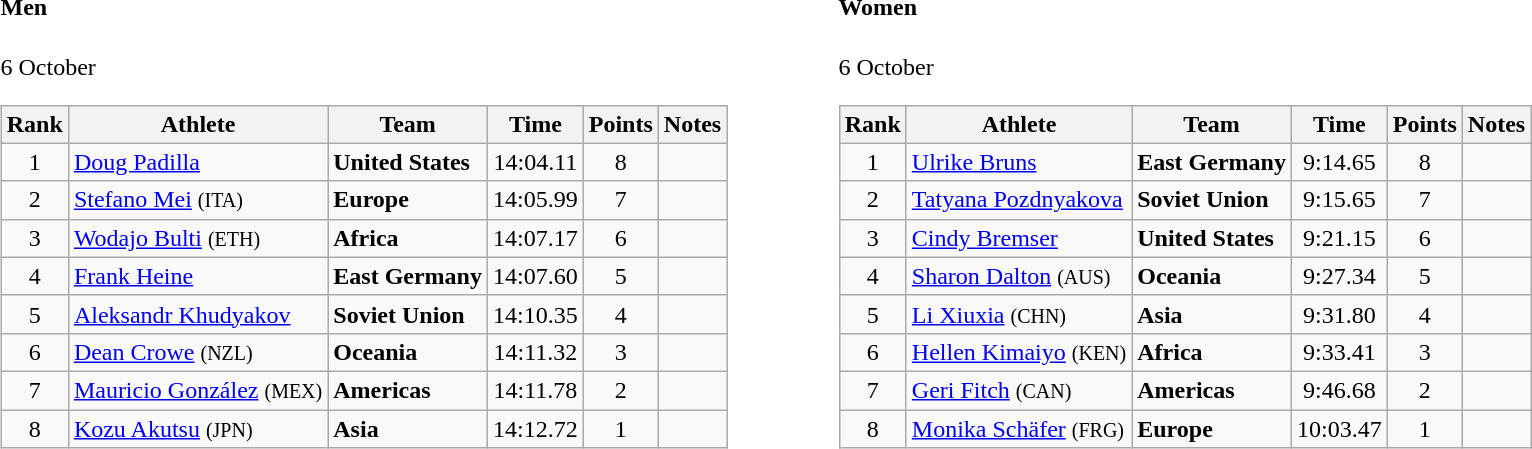<table>
<tr>
<td valign="top"><br><h4>Men</h4>6 October<table class="wikitable" style="text-align:center">
<tr>
<th>Rank</th>
<th>Athlete</th>
<th>Team</th>
<th>Time</th>
<th>Points</th>
<th>Notes</th>
</tr>
<tr>
<td>1</td>
<td align="left"><a href='#'>Doug Padilla</a></td>
<td align=left><strong>United States</strong></td>
<td>14:04.11</td>
<td>8</td>
<td></td>
</tr>
<tr>
<td>2</td>
<td align="left"><a href='#'>Stefano Mei</a> <small>(ITA) </small></td>
<td align=left><strong>Europe</strong></td>
<td>14:05.99</td>
<td>7</td>
<td></td>
</tr>
<tr>
<td>3</td>
<td align="left"><a href='#'>Wodajo Bulti</a> <small>(ETH) </small></td>
<td align=left><strong>Africa</strong></td>
<td>14:07.17</td>
<td>6</td>
<td></td>
</tr>
<tr>
<td>4</td>
<td align="left"><a href='#'>Frank Heine</a></td>
<td align=left><strong>East Germany</strong></td>
<td>14:07.60</td>
<td>5</td>
<td></td>
</tr>
<tr>
<td>5</td>
<td align="left"><a href='#'>Aleksandr Khudyakov</a></td>
<td align=left><strong>Soviet Union</strong></td>
<td>14:10.35</td>
<td>4</td>
<td></td>
</tr>
<tr>
<td>6</td>
<td align="left"><a href='#'>Dean Crowe</a> <small>(NZL) </small></td>
<td align=left><strong>Oceania</strong></td>
<td>14:11.32</td>
<td>3</td>
<td></td>
</tr>
<tr>
<td>7</td>
<td align="left"><a href='#'>Mauricio González</a> <small>(MEX) </small></td>
<td align=left><strong>Americas</strong></td>
<td>14:11.78</td>
<td>2</td>
<td></td>
</tr>
<tr>
<td>8</td>
<td align="left"><a href='#'>Kozu Akutsu</a> <small>(JPN) </small></td>
<td align=left><strong>Asia</strong></td>
<td>14:12.72</td>
<td>1</td>
<td></td>
</tr>
</table>
</td>
<td width="50"> </td>
<td valign="top"><br><h4>Women</h4>6 October<table class="wikitable" style="text-align:center">
<tr>
<th>Rank</th>
<th>Athlete</th>
<th>Team</th>
<th>Time</th>
<th>Points</th>
<th>Notes</th>
</tr>
<tr>
<td>1</td>
<td align="left"><a href='#'>Ulrike Bruns</a></td>
<td align=left><strong>East Germany</strong></td>
<td>9:14.65</td>
<td>8</td>
<td></td>
</tr>
<tr>
<td>2</td>
<td align="left"><a href='#'>Tatyana Pozdnyakova</a></td>
<td align=left><strong>Soviet Union</strong></td>
<td>9:15.65</td>
<td>7</td>
<td></td>
</tr>
<tr>
<td>3</td>
<td align="left"><a href='#'>Cindy Bremser</a></td>
<td align=left><strong>United States</strong></td>
<td>9:21.15</td>
<td>6</td>
<td></td>
</tr>
<tr>
<td>4</td>
<td align="left"><a href='#'>Sharon Dalton</a> <small>(AUS) </small></td>
<td align=left><strong>Oceania</strong></td>
<td>9:27.34</td>
<td>5</td>
<td></td>
</tr>
<tr>
<td>5</td>
<td align="left"><a href='#'>Li Xiuxia</a> <small>(CHN) </small></td>
<td align=left><strong>Asia</strong></td>
<td>9:31.80</td>
<td>4</td>
<td></td>
</tr>
<tr>
<td>6</td>
<td align="left"><a href='#'>Hellen Kimaiyo</a> <small>(KEN) </small></td>
<td align=left><strong>Africa</strong></td>
<td>9:33.41</td>
<td>3</td>
<td></td>
</tr>
<tr>
<td>7</td>
<td align="left"><a href='#'>Geri Fitch</a> <small>(CAN) </small></td>
<td align=left><strong>Americas</strong></td>
<td>9:46.68</td>
<td>2</td>
<td></td>
</tr>
<tr>
<td>8</td>
<td align="left"><a href='#'>Monika Schäfer</a> <small>(FRG) </small></td>
<td align=left><strong>Europe</strong></td>
<td>10:03.47</td>
<td>1</td>
<td></td>
</tr>
</table>
</td>
</tr>
</table>
